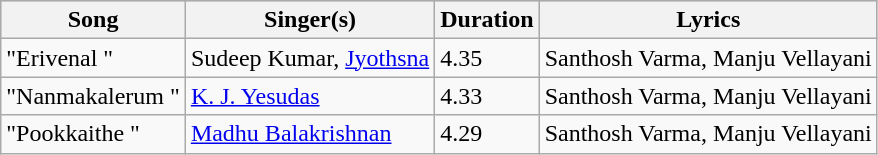<table class="wikitable">
<tr style="background:#ccc; text-align:center;">
<th>Song</th>
<th>Singer(s)</th>
<th>Duration</th>
<th>Lyrics</th>
</tr>
<tr>
<td>"Erivenal "</td>
<td>Sudeep Kumar, <a href='#'>Jyothsna</a></td>
<td>4.35</td>
<td>Santhosh Varma, Manju Vellayani</td>
</tr>
<tr>
<td>"Nanmakalerum "</td>
<td><a href='#'>K. J. Yesudas</a></td>
<td>4.33</td>
<td>Santhosh Varma, Manju Vellayani</td>
</tr>
<tr>
<td>"Pookkaithe "</td>
<td><a href='#'>Madhu Balakrishnan</a></td>
<td>4.29</td>
<td>Santhosh Varma, Manju Vellayani</td>
</tr>
</table>
